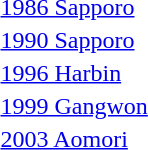<table>
<tr>
<td><a href='#'>1986 Sapporo</a></td>
<td></td>
<td></td>
<td></td>
</tr>
<tr>
<td><a href='#'>1990 Sapporo</a></td>
<td></td>
<td></td>
<td></td>
</tr>
<tr>
<td><a href='#'>1996 Harbin</a></td>
<td></td>
<td></td>
<td></td>
</tr>
<tr>
<td><a href='#'>1999 Gangwon</a></td>
<td></td>
<td></td>
<td></td>
</tr>
<tr>
<td><a href='#'>2003 Aomori</a></td>
<td></td>
<td></td>
<td></td>
</tr>
</table>
